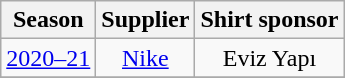<table class="wikitable" style="text-align: center;">
<tr>
<th>Season</th>
<th>Supplier</th>
<th>Shirt sponsor</th>
</tr>
<tr>
<td><a href='#'>2020–21</a></td>
<td><a href='#'>Nike</a></td>
<td>Eviz Yapı</td>
</tr>
<tr>
</tr>
</table>
